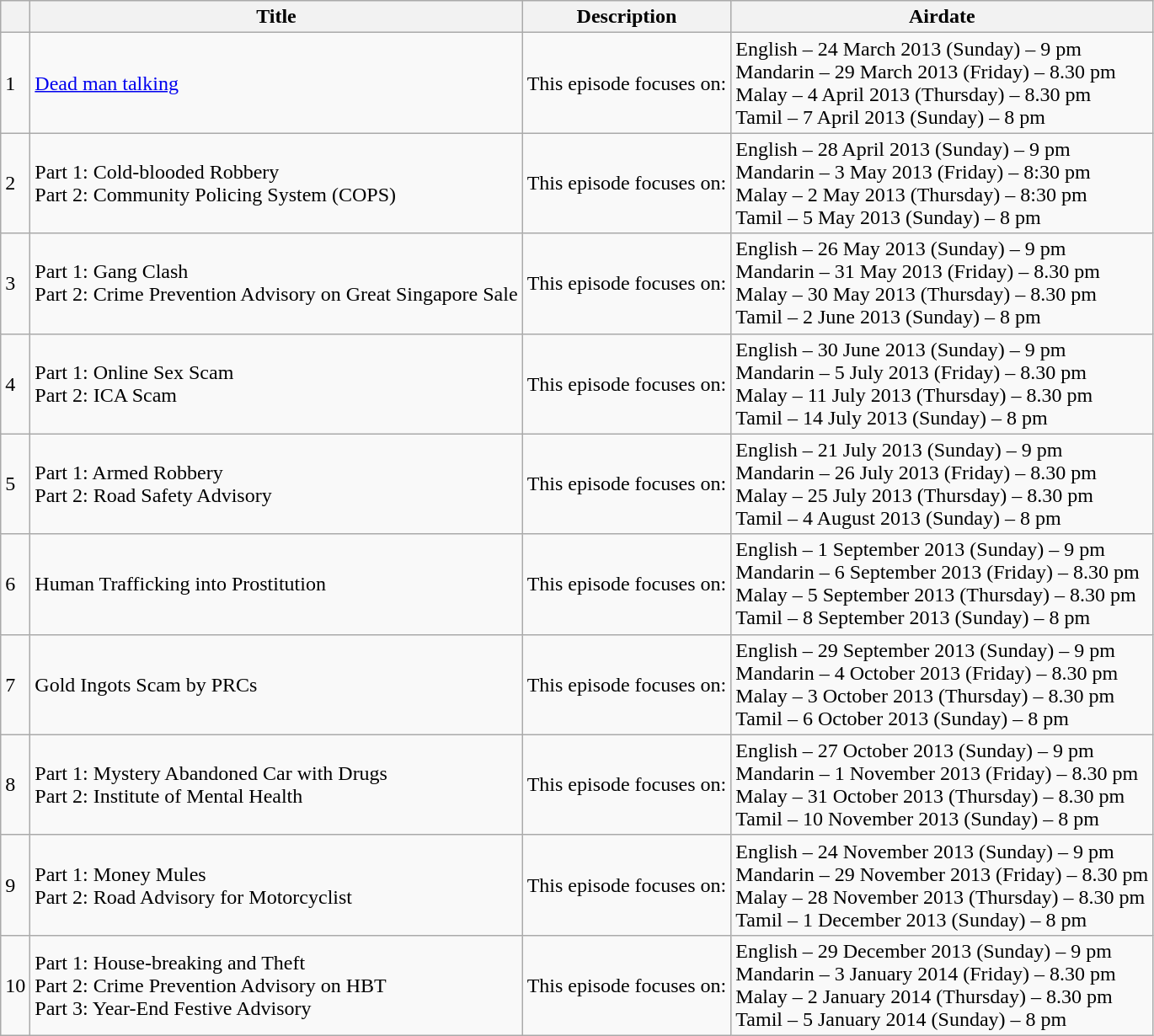<table class="wikitable">
<tr>
<th></th>
<th>Title</th>
<th>Description</th>
<th>Airdate</th>
</tr>
<tr>
<td>1</td>
<td><a href='#'>Dead man talking</a></td>
<td>This episode focuses on:</td>
<td>English – 24 March 2013 (Sunday) – 9 pm<br>Mandarin – 29 March 2013 (Friday) – 8.30 pm <br>Malay – 4 April 2013 (Thursday) – 8.30 pm <br>Tamil – 7 April 2013 (Sunday) – 8 pm</td>
</tr>
<tr>
<td>2</td>
<td>Part 1: Cold-blooded Robbery <br>Part 2: Community Policing System (COPS)</td>
<td>This episode focuses on:</td>
<td>English – 28 April 2013 (Sunday) – 9 pm<br>Mandarin – 3 May 2013 (Friday) – 8:30 pm <br>Malay – 2 May 2013 (Thursday) – 8:30 pm <br>Tamil – 5 May 2013 (Sunday) – 8 pm</td>
</tr>
<tr>
<td>3</td>
<td>Part 1: Gang Clash <br>Part 2: Crime Prevention Advisory on Great Singapore Sale</td>
<td>This episode focuses on:</td>
<td>English – 26 May 2013 (Sunday) – 9 pm<br>Mandarin – 31 May 2013 (Friday) – 8.30 pm <br>Malay – 30 May 2013 (Thursday) – 8.30 pm <br>Tamil – 2 June 2013 (Sunday) – 8 pm</td>
</tr>
<tr>
<td>4</td>
<td>Part 1: Online Sex Scam <br>Part 2: ICA Scam</td>
<td>This episode focuses on:</td>
<td>English – 30 June 2013 (Sunday) – 9 pm<br>Mandarin – 5 July 2013 (Friday) – 8.30 pm <br>Malay – 11 July 2013 (Thursday) – 8.30 pm <br>Tamil – 14 July 2013 (Sunday) – 8 pm</td>
</tr>
<tr>
<td>5</td>
<td>Part 1: Armed Robbery <br>Part 2: Road Safety Advisory</td>
<td>This episode focuses on:</td>
<td>English – 21 July 2013 (Sunday) – 9 pm<br>Mandarin – 26 July 2013 (Friday) – 8.30 pm <br>Malay – 25 July 2013 (Thursday) – 8.30 pm <br>Tamil – 4 August 2013 (Sunday) – 8 pm</td>
</tr>
<tr>
<td>6</td>
<td>Human Trafficking into Prostitution</td>
<td>This episode focuses on:</td>
<td>English – 1 September 2013 (Sunday) – 9 pm<br>Mandarin – 6 September 2013 (Friday) – 8.30 pm <br>Malay – 5 September 2013 (Thursday) – 8.30 pm <br>Tamil – 8 September 2013 (Sunday) – 8 pm</td>
</tr>
<tr>
<td>7</td>
<td>Gold Ingots Scam by PRCs</td>
<td>This episode focuses on:</td>
<td>English – 29 September 2013 (Sunday) – 9 pm<br>Mandarin – 4 October 2013 (Friday) – 8.30 pm <br>Malay – 3 October 2013 (Thursday) – 8.30 pm <br>Tamil – 6 October 2013 (Sunday) – 8 pm</td>
</tr>
<tr>
<td>8</td>
<td>Part 1: Mystery Abandoned Car with Drugs <br>Part 2: Institute of Mental Health</td>
<td>This episode focuses on:</td>
<td>English – 27 October 2013 (Sunday) – 9 pm<br>Mandarin – 1 November 2013 (Friday) – 8.30 pm <br>Malay – 31 October 2013 (Thursday) – 8.30 pm <br>Tamil – 10 November 2013 (Sunday) – 8 pm</td>
</tr>
<tr>
<td>9</td>
<td>Part 1: Money Mules <br>Part 2: Road Advisory for Motorcyclist <br></td>
<td>This episode focuses on:</td>
<td>English – 24 November 2013 (Sunday) – 9 pm<br>Mandarin – 29 November 2013 (Friday) – 8.30 pm <br>Malay – 28 November 2013 (Thursday) – 8.30 pm <br>Tamil – 1 December 2013 (Sunday) – 8 pm</td>
</tr>
<tr>
<td>10</td>
<td>Part 1: House-breaking and Theft <br>Part 2: Crime Prevention Advisory on HBT <br>Part 3: Year-End Festive Advisory</td>
<td>This episode focuses on:</td>
<td>English – 29 December 2013 (Sunday) – 9 pm<br>Mandarin – 3 January 2014 (Friday) – 8.30 pm <br>Malay – 2 January 2014 (Thursday) – 8.30 pm <br>Tamil – 5 January 2014 (Sunday) – 8 pm</td>
</tr>
</table>
